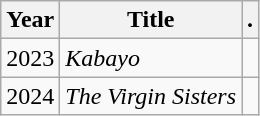<table class = "wikitable sortable">
<tr>
<th>Year</th>
<th>Title</th>
<th class="unsortable">.</th>
</tr>
<tr>
<td>2023</td>
<td><em>Kabayo</em></td>
<td style="text-align:center;"></td>
</tr>
<tr>
<td>2024</td>
<td><em>The Virgin Sisters</em></td>
<td style="text-align:center;"></td>
</tr>
</table>
